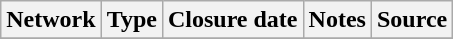<table class="wikitable sortable">
<tr>
<th>Network</th>
<th>Type</th>
<th>Closure date</th>
<th>Notes</th>
<th>Source</th>
</tr>
<tr>
</tr>
</table>
